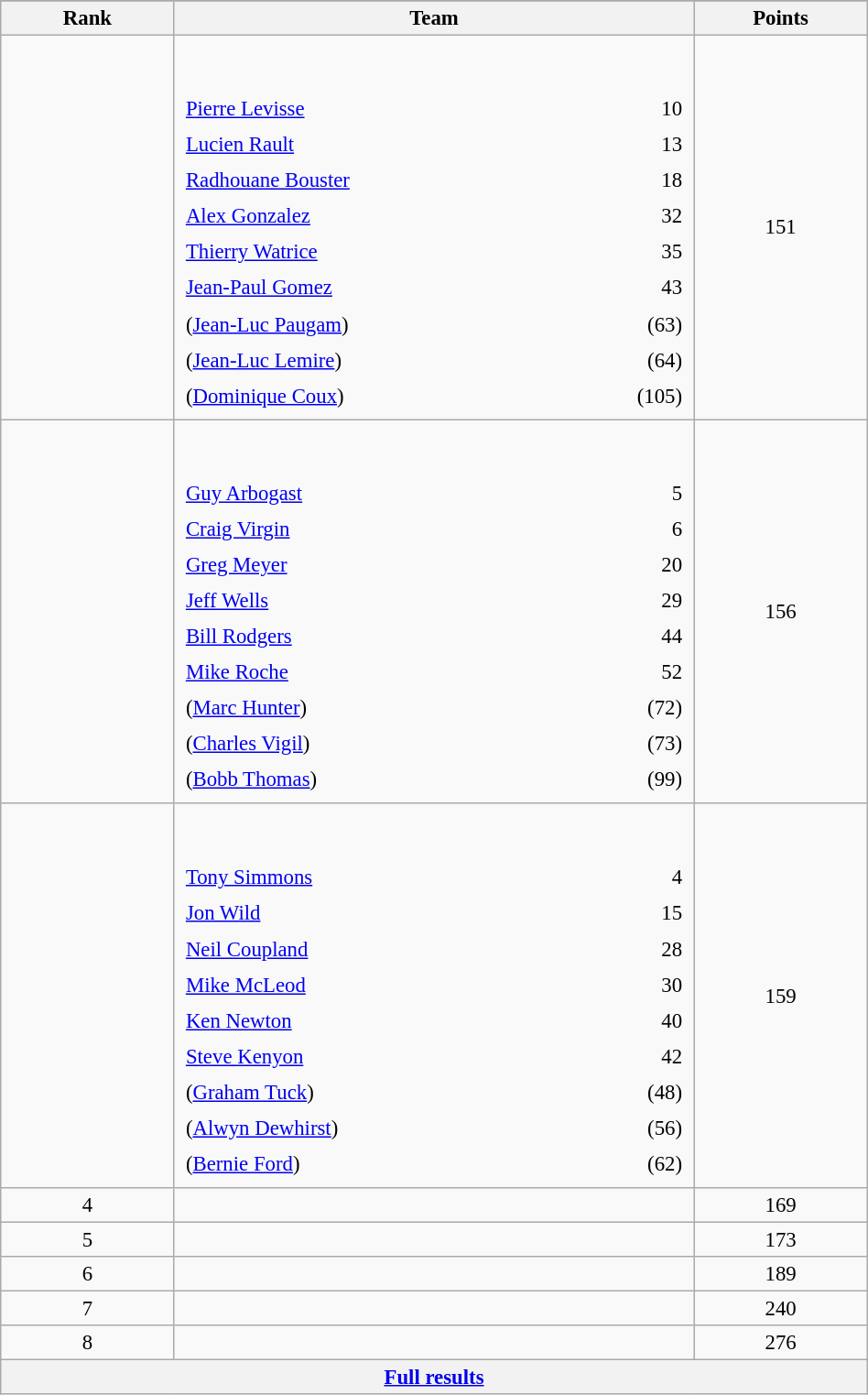<table class="wikitable sortable" style=" text-align:center; font-size:95%;" width="50%">
<tr>
</tr>
<tr>
<th width=10%>Rank</th>
<th width=30%>Team</th>
<th width=10%>Points</th>
</tr>
<tr>
<td align=center></td>
<td align=left> <br><br><table width=100%>
<tr>
<td align=left style="border:0"><a href='#'>Pierre Levisse</a></td>
<td align=right style="border:0">10</td>
</tr>
<tr>
<td align=left style="border:0"><a href='#'>Lucien Rault</a></td>
<td align=right style="border:0">13</td>
</tr>
<tr>
<td align=left style="border:0"><a href='#'>Radhouane Bouster</a></td>
<td align=right style="border:0">18</td>
</tr>
<tr>
<td align=left style="border:0"><a href='#'>Alex Gonzalez</a></td>
<td align=right style="border:0">32</td>
</tr>
<tr>
<td align=left style="border:0"><a href='#'>Thierry Watrice</a></td>
<td align=right style="border:0">35</td>
</tr>
<tr>
<td align=left style="border:0"><a href='#'>Jean-Paul Gomez</a></td>
<td align=right style="border:0">43</td>
</tr>
<tr>
<td align=left style="border:0">(<a href='#'>Jean-Luc Paugam</a>)</td>
<td align=right style="border:0">(63)</td>
</tr>
<tr>
<td align=left style="border:0">(<a href='#'>Jean-Luc Lemire</a>)</td>
<td align=right style="border:0">(64)</td>
</tr>
<tr>
<td align=left style="border:0">(<a href='#'>Dominique Coux</a>)</td>
<td align=right style="border:0">(105)</td>
</tr>
</table>
</td>
<td>151</td>
</tr>
<tr>
<td align=center></td>
<td align=left> <br><br><table width=100%>
<tr>
<td align=left style="border:0"><a href='#'>Guy Arbogast</a></td>
<td align=right style="border:0">5</td>
</tr>
<tr>
<td align=left style="border:0"><a href='#'>Craig Virgin</a></td>
<td align=right style="border:0">6</td>
</tr>
<tr>
<td align=left style="border:0"><a href='#'>Greg Meyer</a></td>
<td align=right style="border:0">20</td>
</tr>
<tr>
<td align=left style="border:0"><a href='#'>Jeff Wells</a></td>
<td align=right style="border:0">29</td>
</tr>
<tr>
<td align=left style="border:0"><a href='#'>Bill Rodgers</a></td>
<td align=right style="border:0">44</td>
</tr>
<tr>
<td align=left style="border:0"><a href='#'>Mike Roche</a></td>
<td align=right style="border:0">52</td>
</tr>
<tr>
<td align=left style="border:0">(<a href='#'>Marc Hunter</a>)</td>
<td align=right style="border:0">(72)</td>
</tr>
<tr>
<td align=left style="border:0">(<a href='#'>Charles Vigil</a>)</td>
<td align=right style="border:0">(73)</td>
</tr>
<tr>
<td align=left style="border:0">(<a href='#'>Bobb Thomas</a>)</td>
<td align=right style="border:0">(99)</td>
</tr>
</table>
</td>
<td>156</td>
</tr>
<tr>
<td align=center></td>
<td align=left> <br><br><table width=100%>
<tr>
<td align=left style="border:0"><a href='#'>Tony Simmons</a></td>
<td align=right style="border:0">4</td>
</tr>
<tr>
<td align=left style="border:0"><a href='#'>Jon Wild</a></td>
<td align=right style="border:0">15</td>
</tr>
<tr>
<td align=left style="border:0"><a href='#'>Neil Coupland</a></td>
<td align=right style="border:0">28</td>
</tr>
<tr>
<td align=left style="border:0"><a href='#'>Mike McLeod</a></td>
<td align=right style="border:0">30</td>
</tr>
<tr>
<td align=left style="border:0"><a href='#'>Ken Newton</a></td>
<td align=right style="border:0">40</td>
</tr>
<tr>
<td align=left style="border:0"><a href='#'>Steve Kenyon</a></td>
<td align=right style="border:0">42</td>
</tr>
<tr>
<td align=left style="border:0">(<a href='#'>Graham Tuck</a>)</td>
<td align=right style="border:0">(48)</td>
</tr>
<tr>
<td align=left style="border:0">(<a href='#'>Alwyn Dewhirst</a>)</td>
<td align=right style="border:0">(56)</td>
</tr>
<tr>
<td align=left style="border:0">(<a href='#'>Bernie Ford</a>)</td>
<td align=right style="border:0">(62)</td>
</tr>
</table>
</td>
<td>159</td>
</tr>
<tr>
<td align=center>4</td>
<td align=left></td>
<td>169</td>
</tr>
<tr>
<td align=center>5</td>
<td align=left></td>
<td>173</td>
</tr>
<tr>
<td align=center>6</td>
<td align=left></td>
<td>189</td>
</tr>
<tr>
<td align=center>7</td>
<td align=left></td>
<td>240</td>
</tr>
<tr>
<td align=center>8</td>
<td align=left></td>
<td>276</td>
</tr>
<tr class="sortbottom">
<th colspan=3 align=center><a href='#'>Full results</a></th>
</tr>
</table>
